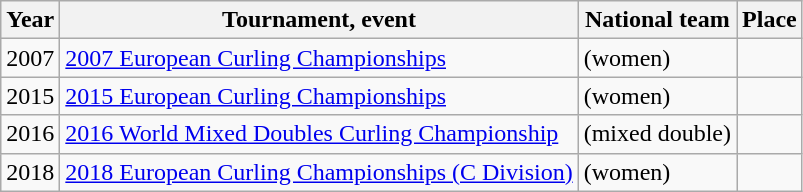<table class="wikitable">
<tr>
<th scope="col">Year</th>
<th scope="col">Tournament, event</th>
<th scope="col">National team</th>
<th scope="col">Place</th>
</tr>
<tr>
<td>2007</td>
<td><a href='#'>2007 European Curling Championships</a></td>
<td> (women)</td>
<td></td>
</tr>
<tr>
<td>2015</td>
<td><a href='#'>2015 European Curling Championships</a></td>
<td> (women)</td>
<td></td>
</tr>
<tr>
<td>2016</td>
<td><a href='#'>2016 World Mixed Doubles Curling Championship</a></td>
<td> (mixed double)</td>
<td></td>
</tr>
<tr>
<td>2018</td>
<td><a href='#'>2018 European Curling Championships (C Division)</a></td>
<td> (women)</td>
<td></td>
</tr>
</table>
